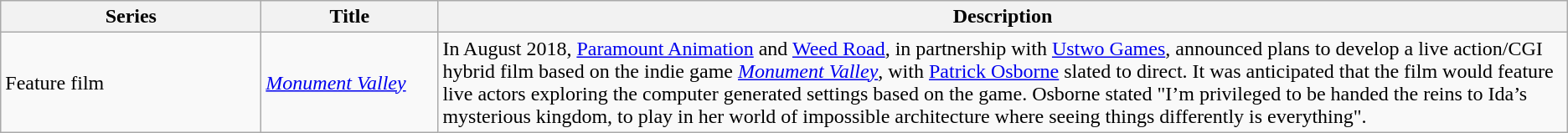<table class="wikitable">
<tr>
<th style="width:150pt;">Series</th>
<th style="width:100pt;">Title</th>
<th>Description</th>
</tr>
<tr>
<td>Feature film</td>
<td><em><a href='#'>Monument Valley</a></em></td>
<td>In August 2018, <a href='#'>Paramount Animation</a> and <a href='#'>Weed Road</a>, in partnership with <a href='#'>Ustwo Games</a>, announced plans to develop a live action/CGI hybrid film based on the indie game <em><a href='#'>Monument Valley</a></em>, with <a href='#'>Patrick Osborne</a> slated to direct. It was anticipated that the film would feature live actors exploring the computer generated settings based on the game. Osborne stated "I’m privileged to be handed the reins to Ida’s mysterious kingdom, to play in her world of impossible architecture where seeing things differently is everything".</td>
</tr>
</table>
